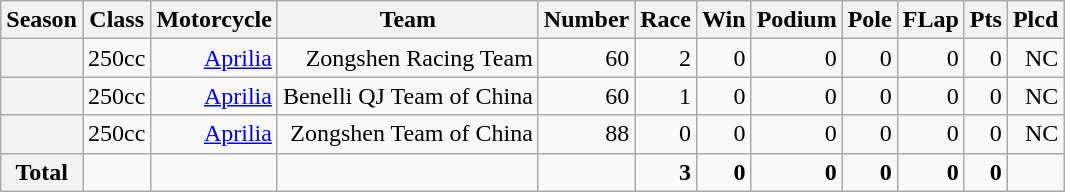<table class="wikitable">
<tr>
<th>Season</th>
<th>Class</th>
<th>Motorcycle</th>
<th>Team</th>
<th>Number</th>
<th>Race</th>
<th>Win</th>
<th>Podium</th>
<th>Pole</th>
<th>FLap</th>
<th>Pts</th>
<th>Plcd</th>
</tr>
<tr align="right">
<th></th>
<td>250cc</td>
<td><a href='#'>Aprilia</a></td>
<td>Zongshen Racing Team</td>
<td>60</td>
<td>2</td>
<td>0</td>
<td>0</td>
<td>0</td>
<td>0</td>
<td>0</td>
<td>NC</td>
</tr>
<tr align="right">
<th></th>
<td>250cc</td>
<td><a href='#'>Aprilia</a></td>
<td>Benelli QJ Team of China</td>
<td>60</td>
<td>1</td>
<td>0</td>
<td>0</td>
<td>0</td>
<td>0</td>
<td>0</td>
<td>NC</td>
</tr>
<tr align="right">
<th></th>
<td>250cc</td>
<td><a href='#'>Aprilia</a></td>
<td>Zongshen Team of China</td>
<td>88</td>
<td>0</td>
<td>0</td>
<td>0</td>
<td>0</td>
<td>0</td>
<td>0</td>
<td>NC</td>
</tr>
<tr align="right">
<th>Total</th>
<td></td>
<td></td>
<td></td>
<td></td>
<td><strong>3</strong></td>
<td><strong>0</strong></td>
<td><strong>0</strong></td>
<td><strong>0</strong></td>
<td><strong>0</strong></td>
<td><strong>0</strong></td>
<td></td>
</tr>
</table>
